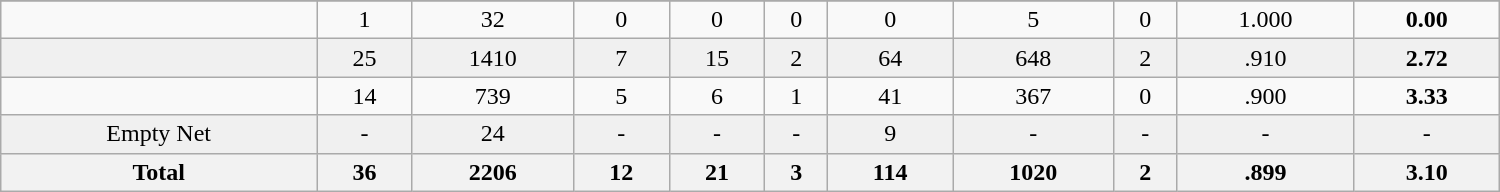<table class="wikitable sortable" width ="1000">
<tr align="center">
</tr>
<tr align="center" bgcolor="">
<td></td>
<td>1</td>
<td>32</td>
<td>0</td>
<td>0</td>
<td>0</td>
<td>0</td>
<td>5</td>
<td>0</td>
<td>1.000</td>
<td><strong>0.00</strong></td>
</tr>
<tr align="center" bgcolor="f0f0f0">
<td></td>
<td>25</td>
<td>1410</td>
<td>7</td>
<td>15</td>
<td>2</td>
<td>64</td>
<td>648</td>
<td>2</td>
<td>.910</td>
<td><strong>2.72</strong></td>
</tr>
<tr align="center" bgcolor="">
<td></td>
<td>14</td>
<td>739</td>
<td>5</td>
<td>6</td>
<td>1</td>
<td>41</td>
<td>367</td>
<td>0</td>
<td>.900</td>
<td><strong>3.33</strong></td>
</tr>
<tr align="center" bgcolor="f0f0f0">
<td>Empty Net</td>
<td>-</td>
<td>24</td>
<td>-</td>
<td>-</td>
<td>-</td>
<td>9</td>
<td>-</td>
<td>-</td>
<td>-</td>
<td>-</td>
</tr>
<tr>
<th>Total</th>
<th>36</th>
<th>2206</th>
<th>12</th>
<th>21</th>
<th>3</th>
<th>114</th>
<th>1020</th>
<th>2</th>
<th>.899</th>
<th>3.10</th>
</tr>
</table>
